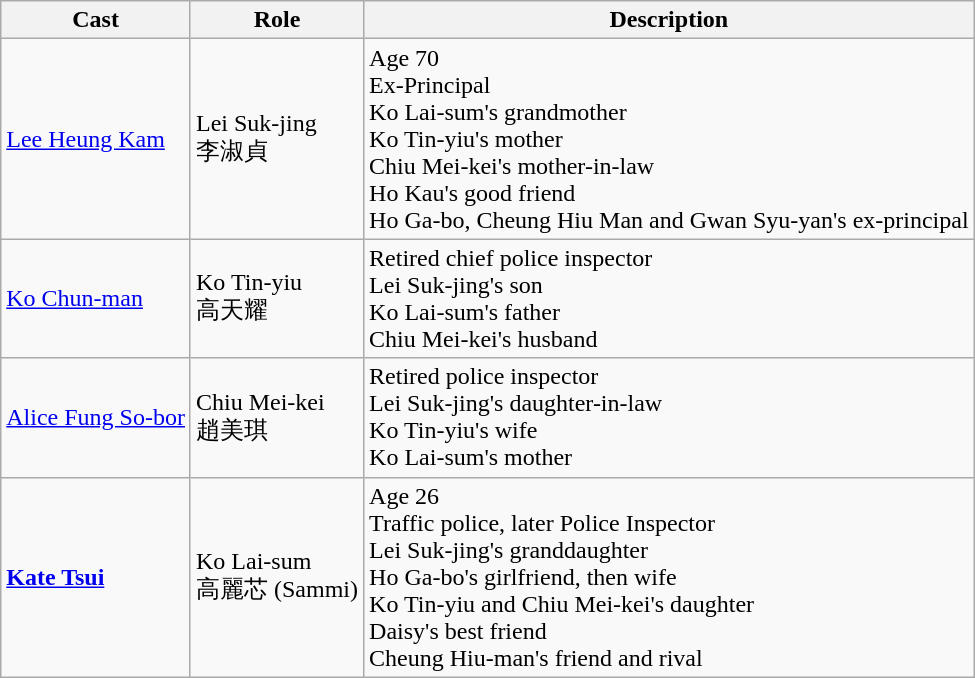<table class="wikitable">
<tr>
<th>Cast</th>
<th>Role</th>
<th>Description</th>
</tr>
<tr>
<td><a href='#'>Lee Heung Kam</a></td>
<td>Lei Suk-jing <br> 李淑貞</td>
<td>Age 70<br>Ex-Principal <br> Ko Lai-sum's grandmother <br> Ko Tin-yiu's mother <br> Chiu Mei-kei's mother-in-law <br> Ho Kau's good friend <br> Ho Ga-bo, Cheung Hiu Man and Gwan Syu-yan's ex-principal</td>
</tr>
<tr>
<td><a href='#'>Ko Chun-man</a></td>
<td>Ko Tin-yiu <br> 高天耀</td>
<td>Retired chief police inspector <br> Lei Suk-jing's son <br> Ko Lai-sum's father <br> Chiu Mei-kei's husband</td>
</tr>
<tr>
<td><a href='#'>Alice Fung So-bor</a></td>
<td>Chiu Mei-kei <br> 趙美琪</td>
<td>Retired police inspector <br> Lei Suk-jing's daughter-in-law <br> Ko Tin-yiu's wife <br> Ko Lai-sum's mother</td>
</tr>
<tr>
<td><strong><a href='#'>Kate Tsui</a></strong></td>
<td>Ko Lai-sum <br> 高麗芯 (Sammi)</td>
<td>Age 26<br>Traffic police, later Police Inspector <br> Lei Suk-jing's granddaughter <br> Ho Ga-bo's girlfriend, then wife <br> Ko Tin-yiu and Chiu Mei-kei's daughter <br> Daisy's best friend <br> Cheung Hiu-man's friend and rival</td>
</tr>
</table>
